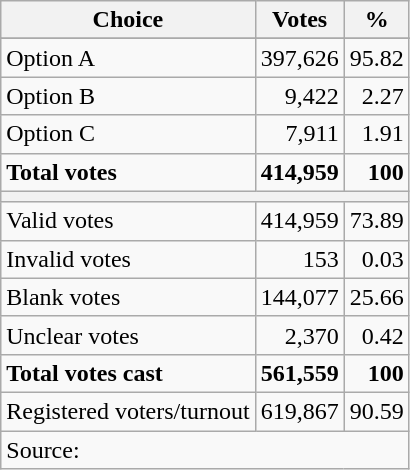<table class="wikitable sortable" style=text-align:right>
<tr>
<th>Choice</th>
<th>Votes</th>
<th>%</th>
</tr>
<tr>
</tr>
<tr>
<td align=left>Option A</td>
<td>397,626</td>
<td>95.82</td>
</tr>
<tr>
<td align=left>Option B</td>
<td>9,422</td>
<td>2.27</td>
</tr>
<tr>
<td align=left>Option C</td>
<td>7,911</td>
<td>1.91</td>
</tr>
<tr class=sortbottom>
<td align=left><strong>Total votes</strong></td>
<td><strong>414,959</strong></td>
<td><strong>100</strong></td>
</tr>
<tr class=sortbottom>
<th colspan=3></th>
</tr>
<tr class=sortbottom>
<td align=left>Valid votes</td>
<td>414,959</td>
<td>73.89</td>
</tr>
<tr class=sortbottom>
<td align=left>Invalid votes</td>
<td>153</td>
<td>0.03</td>
</tr>
<tr class=sortbottom>
<td align=left>Blank votes</td>
<td>144,077</td>
<td>25.66</td>
</tr>
<tr class=sortbottom>
<td align=left>Unclear votes</td>
<td>2,370</td>
<td>0.42</td>
</tr>
<tr class=sortbottom>
<td align=left><strong>Total votes cast</strong></td>
<td><strong>561,559</strong></td>
<td><strong>100</strong></td>
</tr>
<tr class=sortbottom>
<td align=left>Registered voters/turnout</td>
<td>619,867</td>
<td>90.59</td>
</tr>
<tr class=sortbottom>
<td align=left colspan=3>Source: </td>
</tr>
</table>
